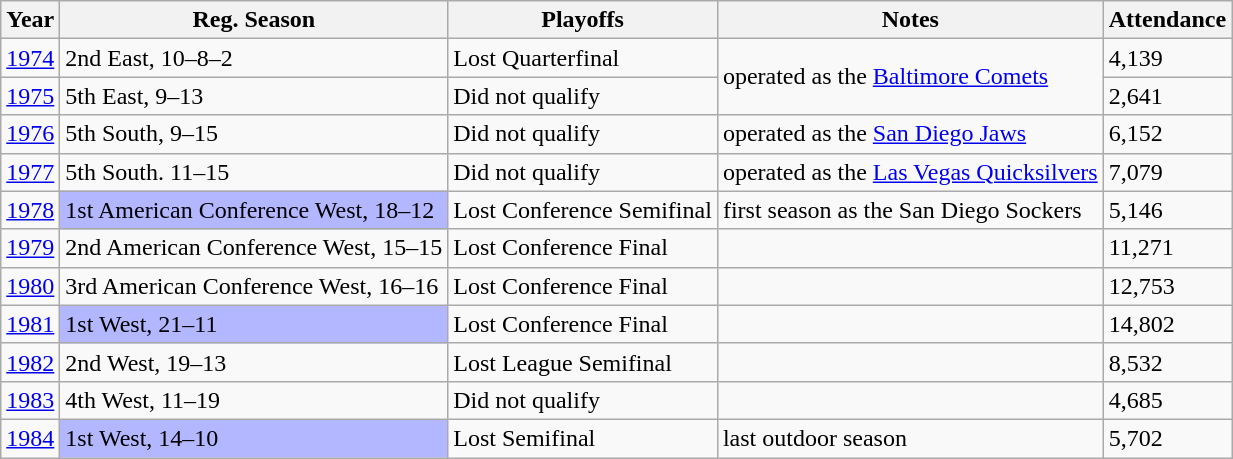<table class="wikitable">
<tr>
<th>Year</th>
<th>Reg. Season</th>
<th>Playoffs</th>
<th>Notes</th>
<th>Attendance</th>
</tr>
<tr>
<td><a href='#'>1974</a></td>
<td>2nd East, 10–8–2</td>
<td>Lost Quarterfinal</td>
<td rowspan=2>operated as the <a href='#'>Baltimore Comets</a></td>
<td>4,139</td>
</tr>
<tr>
<td><a href='#'>1975</a></td>
<td>5th East, 9–13</td>
<td>Did not qualify</td>
<td>2,641</td>
</tr>
<tr>
<td><a href='#'>1976</a></td>
<td>5th South, 9–15</td>
<td>Did not qualify</td>
<td>operated as the <a href='#'>San Diego Jaws</a></td>
<td>6,152</td>
</tr>
<tr>
<td><a href='#'>1977</a></td>
<td>5th South. 11–15</td>
<td>Did not qualify</td>
<td>operated as the <a href='#'>Las Vegas Quicksilvers</a></td>
<td>7,079</td>
</tr>
<tr>
<td><a href='#'>1978</a></td>
<td style="background:#b3b7ff;">1st American Conference West, 18–12</td>
<td>Lost Conference Semifinal</td>
<td>first season as the San Diego Sockers</td>
<td>5,146</td>
</tr>
<tr>
<td><a href='#'>1979</a></td>
<td>2nd American Conference West, 15–15</td>
<td>Lost Conference Final</td>
<td></td>
<td>11,271</td>
</tr>
<tr>
<td><a href='#'>1980</a></td>
<td>3rd American Conference West, 16–16</td>
<td>Lost Conference Final</td>
<td></td>
<td>12,753</td>
</tr>
<tr>
<td><a href='#'>1981</a></td>
<td style="background:#b3b7ff;">1st West, 21–11</td>
<td>Lost Conference Final</td>
<td></td>
<td>14,802</td>
</tr>
<tr>
<td><a href='#'>1982</a></td>
<td>2nd West, 19–13</td>
<td>Lost League Semifinal</td>
<td></td>
<td>8,532</td>
</tr>
<tr>
<td><a href='#'>1983</a></td>
<td>4th West, 11–19</td>
<td>Did not qualify</td>
<td></td>
<td>4,685</td>
</tr>
<tr>
<td><a href='#'>1984</a></td>
<td style="background:#b3b7ff;">1st West, 14–10</td>
<td>Lost Semifinal</td>
<td>last outdoor season</td>
<td>5,702</td>
</tr>
</table>
